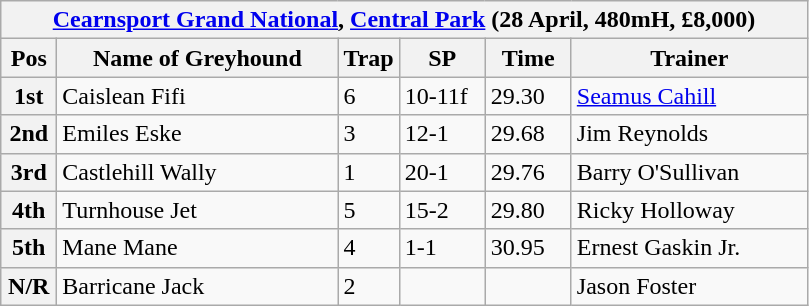<table class="wikitable">
<tr>
<th colspan="6"><a href='#'>Cearnsport Grand National</a>, <a href='#'>Central Park</a> (28 April, 480mH, £8,000)</th>
</tr>
<tr>
<th width=30>Pos</th>
<th width=180>Name of Greyhound</th>
<th width=30>Trap</th>
<th width=50>SP</th>
<th width=50>Time</th>
<th width=150>Trainer</th>
</tr>
<tr>
<th>1st</th>
<td>Caislean Fifi </td>
<td>6</td>
<td>10-11f</td>
<td>29.30</td>
<td><a href='#'>Seamus Cahill</a></td>
</tr>
<tr>
<th>2nd</th>
<td>Emiles Eske</td>
<td>3</td>
<td>12-1</td>
<td>29.68</td>
<td>Jim Reynolds</td>
</tr>
<tr>
<th>3rd</th>
<td>Castlehill Wally</td>
<td>1</td>
<td>20-1</td>
<td>29.76</td>
<td>Barry O'Sullivan</td>
</tr>
<tr>
<th>4th</th>
<td>Turnhouse Jet</td>
<td>5</td>
<td>15-2</td>
<td>29.80</td>
<td>Ricky Holloway</td>
</tr>
<tr>
<th>5th</th>
<td>Mane Mane</td>
<td>4</td>
<td>1-1</td>
<td>30.95</td>
<td>Ernest Gaskin Jr.</td>
</tr>
<tr>
<th>N/R</th>
<td>Barricane Jack</td>
<td>2</td>
<td></td>
<td></td>
<td>Jason Foster</td>
</tr>
</table>
